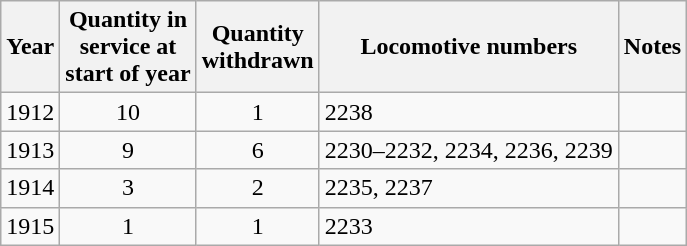<table class="wikitable" style=text-align:center>
<tr>
<th>Year</th>
<th>Quantity in<br>service at<br>start of year</th>
<th>Quantity<br>withdrawn</th>
<th>Locomotive numbers</th>
<th>Notes</th>
</tr>
<tr>
<td>1912</td>
<td>10</td>
<td>1</td>
<td align=left>2238</td>
<td align=left></td>
</tr>
<tr>
<td>1913</td>
<td>9</td>
<td>6</td>
<td align=left>2230–2232, 2234, 2236, 2239</td>
<td align=left></td>
</tr>
<tr>
<td>1914</td>
<td>3</td>
<td>2</td>
<td align=left>2235, 2237</td>
<td align=left></td>
</tr>
<tr>
<td>1915</td>
<td>1</td>
<td>1</td>
<td align=left>2233</td>
<td align=left></td>
</tr>
</table>
